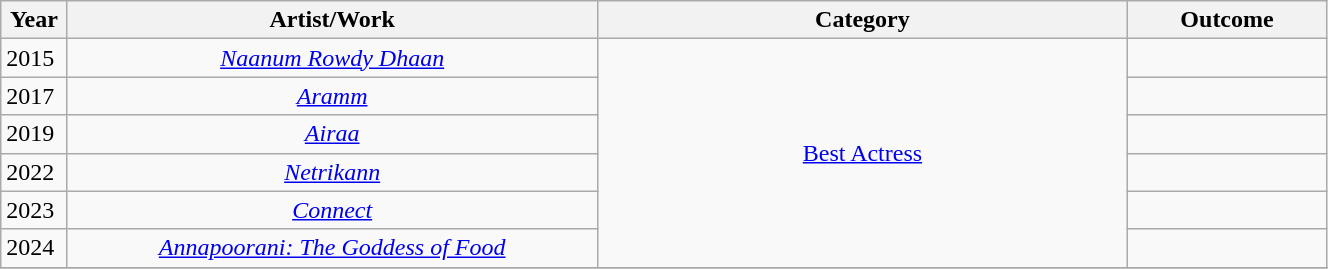<table id=AnandaVikatan class="wikitable static-row-numbers" style="width:70%;">
<tr>
<th width=5%>Year</th>
<th style="width:40%;">Artist/Work</th>
<th style="width:40%;">Category</th>
<th style="width:15%;">Outcome</th>
</tr>
<tr>
<td style="text-align:left;">2015</td>
<td style="text-align:center;"><em><a href='#'>Naanum Rowdy Dhaan</a></em></td>
<td rowspan="6" style="text-align:center;"><a href='#'>Best Actress</a></td>
<td></td>
</tr>
<tr>
<td style="text-align:left;">2017</td>
<td style="text-align:center;"><em><a href='#'>Aramm</a></em></td>
<td></td>
</tr>
<tr>
<td>2019</td>
<td style="text-align:center;"><em><a href='#'>Airaa</a></em></td>
<td></td>
</tr>
<tr>
<td>2022</td>
<td style="text-align:center;"><em><a href='#'> Netrikann</a></em></td>
<td></td>
</tr>
<tr>
<td>2023</td>
<td style="text-align:center;"><em><a href='#'>Connect</a></em></td>
<td></td>
</tr>
<tr>
<td>2024</td>
<td style="text-align:center;"><em><a href='#'>Annapoorani: The Goddess of Food</a></em></td>
<td></td>
</tr>
<tr>
</tr>
</table>
